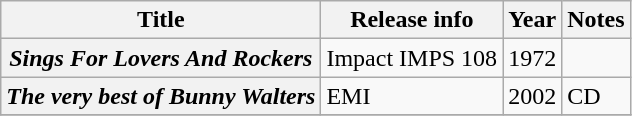<table class="wikitable plainrowheaders sortable">
<tr>
<th scope="col">Title</th>
<th scope="col">Release info</th>
<th scope="col">Year</th>
<th scope="col" class="unsortable">Notes</th>
</tr>
<tr>
<th scope="row"><em>Sings For Lovers And Rockers</em></th>
<td>Impact IMPS 108</td>
<td>1972</td>
<td></td>
</tr>
<tr>
<th scope="row"><em>The very best of Bunny Walters</em></th>
<td>EMI</td>
<td>2002</td>
<td>CD</td>
</tr>
<tr>
</tr>
</table>
